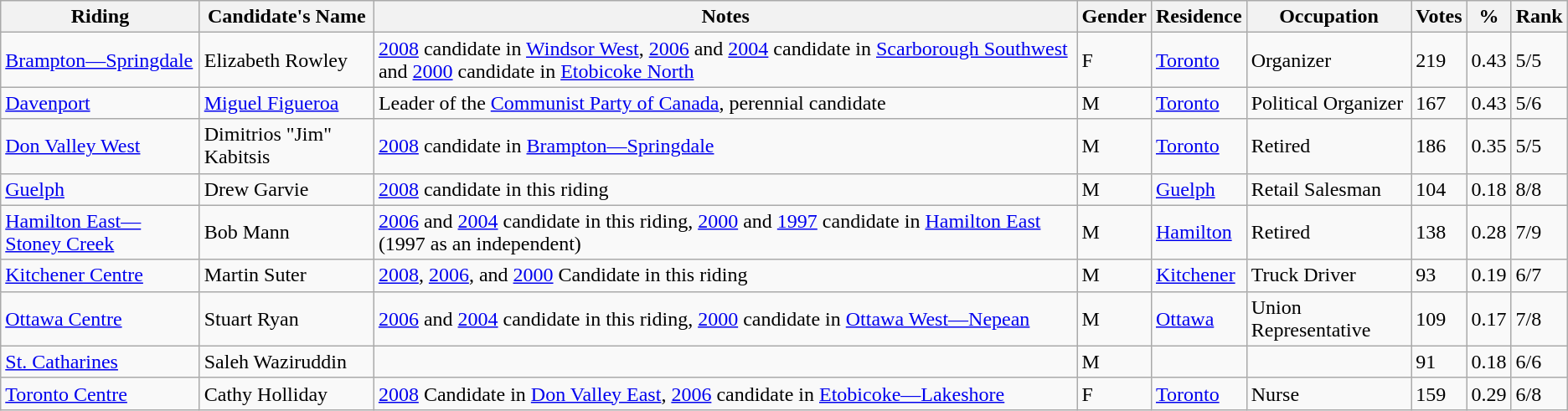<table class="wikitable sortable">
<tr>
<th>Riding<br></th>
<th>Candidate's Name</th>
<th>Notes</th>
<th>Gender</th>
<th>Residence</th>
<th>Occupation</th>
<th>Votes</th>
<th>%</th>
<th>Rank</th>
</tr>
<tr>
<td><a href='#'>Brampton—Springdale</a></td>
<td>Elizabeth Rowley</td>
<td><a href='#'>2008</a> candidate in <a href='#'>Windsor West</a>, <a href='#'>2006</a> and <a href='#'>2004</a> candidate in <a href='#'>Scarborough Southwest</a> and <a href='#'>2000</a> candidate in <a href='#'>Etobicoke North</a></td>
<td>F</td>
<td><a href='#'>Toronto</a></td>
<td>Organizer</td>
<td>219</td>
<td>0.43</td>
<td>5/5</td>
</tr>
<tr>
<td><a href='#'>Davenport</a></td>
<td><a href='#'>Miguel Figueroa</a></td>
<td>Leader of the <a href='#'>Communist Party of Canada</a>, perennial candidate</td>
<td>M</td>
<td><a href='#'>Toronto</a></td>
<td>Political Organizer</td>
<td>167</td>
<td>0.43</td>
<td>5/6</td>
</tr>
<tr>
<td><a href='#'>Don Valley West</a></td>
<td>Dimitrios "Jim" Kabitsis</td>
<td><a href='#'>2008</a> candidate in <a href='#'>Brampton—Springdale</a></td>
<td>M</td>
<td><a href='#'>Toronto</a></td>
<td>Retired</td>
<td>186</td>
<td>0.35</td>
<td>5/5</td>
</tr>
<tr>
<td><a href='#'>Guelph</a></td>
<td>Drew Garvie</td>
<td><a href='#'>2008</a> candidate in this riding</td>
<td>M</td>
<td><a href='#'>Guelph</a></td>
<td>Retail Salesman</td>
<td>104</td>
<td>0.18</td>
<td>8/8</td>
</tr>
<tr>
<td><a href='#'>Hamilton East—Stoney Creek</a></td>
<td>Bob Mann</td>
<td><a href='#'>2006</a> and <a href='#'>2004</a> candidate in this riding, <a href='#'>2000</a> and <a href='#'>1997</a> candidate in <a href='#'>Hamilton East</a> (1997 as an independent)</td>
<td>M</td>
<td><a href='#'>Hamilton</a></td>
<td>Retired</td>
<td>138</td>
<td>0.28</td>
<td>7/9</td>
</tr>
<tr>
<td><a href='#'>Kitchener Centre</a></td>
<td>Martin Suter</td>
<td><a href='#'>2008</a>, <a href='#'>2006</a>, and <a href='#'>2000</a> Candidate in this riding</td>
<td>M</td>
<td><a href='#'>Kitchener</a></td>
<td>Truck Driver</td>
<td>93</td>
<td>0.19</td>
<td>6/7</td>
</tr>
<tr>
<td><a href='#'>Ottawa Centre</a></td>
<td>Stuart Ryan</td>
<td><a href='#'>2006</a> and <a href='#'>2004</a> candidate in this riding, <a href='#'>2000</a> candidate in <a href='#'>Ottawa West—Nepean</a></td>
<td>M</td>
<td><a href='#'>Ottawa</a></td>
<td>Union Representative</td>
<td>109</td>
<td>0.17</td>
<td>7/8</td>
</tr>
<tr>
<td><a href='#'>St. Catharines</a></td>
<td>Saleh Waziruddin</td>
<td></td>
<td>M</td>
<td></td>
<td></td>
<td>91</td>
<td>0.18</td>
<td>6/6</td>
</tr>
<tr>
<td><a href='#'>Toronto Centre</a></td>
<td>Cathy Holliday</td>
<td><a href='#'>2008</a> Candidate in <a href='#'>Don Valley East</a>, <a href='#'>2006</a> candidate in <a href='#'>Etobicoke—Lakeshore</a></td>
<td>F</td>
<td><a href='#'>Toronto</a></td>
<td>Nurse</td>
<td>159</td>
<td>0.29</td>
<td>6/8</td>
</tr>
</table>
